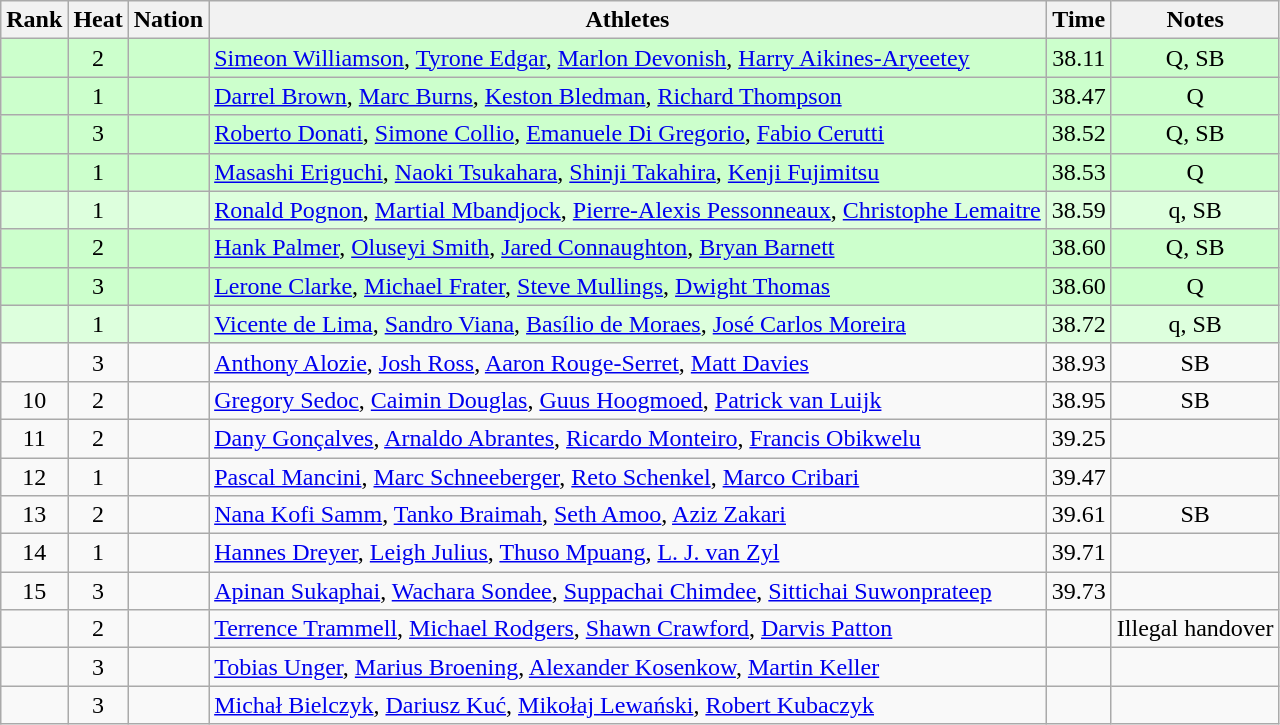<table class="wikitable sortable" style="text-align:center">
<tr>
<th>Rank</th>
<th>Heat</th>
<th>Nation</th>
<th>Athletes</th>
<th>Time</th>
<th>Notes</th>
</tr>
<tr bgcolor=ccffcc>
<td></td>
<td>2</td>
<td align=left></td>
<td align=left><a href='#'>Simeon Williamson</a>, <a href='#'>Tyrone Edgar</a>, <a href='#'>Marlon Devonish</a>, <a href='#'>Harry Aikines-Aryeetey</a></td>
<td>38.11</td>
<td>Q, SB</td>
</tr>
<tr bgcolor=ccffcc>
<td></td>
<td>1</td>
<td align=left></td>
<td align=left><a href='#'>Darrel Brown</a>, <a href='#'>Marc Burns</a>, <a href='#'>Keston Bledman</a>, <a href='#'>Richard Thompson</a></td>
<td>38.47</td>
<td>Q</td>
</tr>
<tr bgcolor=ccffcc>
<td></td>
<td>3</td>
<td align=left></td>
<td align=left><a href='#'>Roberto Donati</a>, <a href='#'>Simone Collio</a>, <a href='#'>Emanuele Di Gregorio</a>, <a href='#'>Fabio Cerutti</a></td>
<td>38.52</td>
<td>Q, SB</td>
</tr>
<tr bgcolor=ccffcc>
<td></td>
<td>1</td>
<td align=left></td>
<td align=left><a href='#'>Masashi Eriguchi</a>, <a href='#'>Naoki Tsukahara</a>, <a href='#'>Shinji Takahira</a>, <a href='#'>Kenji Fujimitsu</a></td>
<td>38.53</td>
<td>Q</td>
</tr>
<tr bgcolor=ddffdd>
<td></td>
<td>1</td>
<td align=left></td>
<td align=left><a href='#'>Ronald Pognon</a>, <a href='#'>Martial Mbandjock</a>, <a href='#'>Pierre-Alexis Pessonneaux</a>, <a href='#'>Christophe Lemaitre</a></td>
<td>38.59</td>
<td>q, SB</td>
</tr>
<tr bgcolor=ccffcc>
<td></td>
<td>2</td>
<td align=left></td>
<td align=left><a href='#'>Hank Palmer</a>, <a href='#'>Oluseyi Smith</a>, <a href='#'>Jared Connaughton</a>, <a href='#'>Bryan Barnett</a></td>
<td>38.60</td>
<td>Q, SB</td>
</tr>
<tr bgcolor=ccffcc>
<td></td>
<td>3</td>
<td align=left></td>
<td align=left><a href='#'>Lerone Clarke</a>, <a href='#'>Michael Frater</a>, <a href='#'>Steve Mullings</a>, <a href='#'>Dwight Thomas</a></td>
<td>38.60</td>
<td>Q</td>
</tr>
<tr bgcolor=ddffdd>
<td></td>
<td>1</td>
<td align=left></td>
<td align=left><a href='#'>Vicente de Lima</a>, <a href='#'>Sandro Viana</a>, <a href='#'>Basílio de Moraes</a>, <a href='#'>José Carlos Moreira</a></td>
<td>38.72</td>
<td>q, SB</td>
</tr>
<tr>
<td></td>
<td>3</td>
<td align=left></td>
<td align=left><a href='#'>Anthony Alozie</a>, <a href='#'>Josh Ross</a>, <a href='#'>Aaron Rouge-Serret</a>, <a href='#'>Matt Davies</a></td>
<td>38.93</td>
<td>SB</td>
</tr>
<tr>
<td>10</td>
<td>2</td>
<td align=left></td>
<td align=left><a href='#'>Gregory Sedoc</a>, <a href='#'>Caimin Douglas</a>, <a href='#'>Guus Hoogmoed</a>, <a href='#'>Patrick van Luijk</a></td>
<td>38.95</td>
<td>SB</td>
</tr>
<tr>
<td>11</td>
<td>2</td>
<td align=left></td>
<td align=left><a href='#'>Dany Gonçalves</a>, <a href='#'>Arnaldo Abrantes</a>, <a href='#'>Ricardo Monteiro</a>, <a href='#'>Francis Obikwelu</a></td>
<td>39.25</td>
<td></td>
</tr>
<tr>
<td>12</td>
<td>1</td>
<td align=left></td>
<td align=left><a href='#'>Pascal Mancini</a>, <a href='#'>Marc Schneeberger</a>, <a href='#'>Reto Schenkel</a>, <a href='#'>Marco Cribari</a></td>
<td>39.47</td>
<td></td>
</tr>
<tr>
<td>13</td>
<td>2</td>
<td align=left></td>
<td align=left><a href='#'>Nana Kofi Samm</a>, <a href='#'>Tanko Braimah</a>, <a href='#'>Seth Amoo</a>, <a href='#'>Aziz Zakari</a></td>
<td>39.61</td>
<td>SB</td>
</tr>
<tr>
<td>14</td>
<td>1</td>
<td align=left></td>
<td align=left><a href='#'>Hannes Dreyer</a>, <a href='#'>Leigh Julius</a>, <a href='#'>Thuso Mpuang</a>, <a href='#'>L. J. van Zyl</a></td>
<td>39.71</td>
<td></td>
</tr>
<tr>
<td>15</td>
<td>3</td>
<td align=left></td>
<td align=left><a href='#'>Apinan Sukaphai</a>, <a href='#'>Wachara Sondee</a>, <a href='#'>Suppachai Chimdee</a>, <a href='#'>Sittichai Suwonprateep</a></td>
<td>39.73</td>
<td></td>
</tr>
<tr>
<td></td>
<td>2</td>
<td align=left></td>
<td align=left><a href='#'>Terrence Trammell</a>, <a href='#'>Michael Rodgers</a>, <a href='#'>Shawn Crawford</a>, <a href='#'>Darvis Patton</a></td>
<td></td>
<td>Illegal handover</td>
</tr>
<tr>
<td></td>
<td>3</td>
<td align=left></td>
<td align=left><a href='#'>Tobias Unger</a>, <a href='#'>Marius Broening</a>, <a href='#'>Alexander Kosenkow</a>, <a href='#'>Martin Keller</a></td>
<td></td>
<td></td>
</tr>
<tr>
<td></td>
<td>3</td>
<td align=left></td>
<td align=left><a href='#'>Michał Bielczyk</a>, <a href='#'>Dariusz Kuć</a>, <a href='#'>Mikołaj Lewański</a>, <a href='#'>Robert Kubaczyk</a></td>
<td></td>
<td></td>
</tr>
</table>
